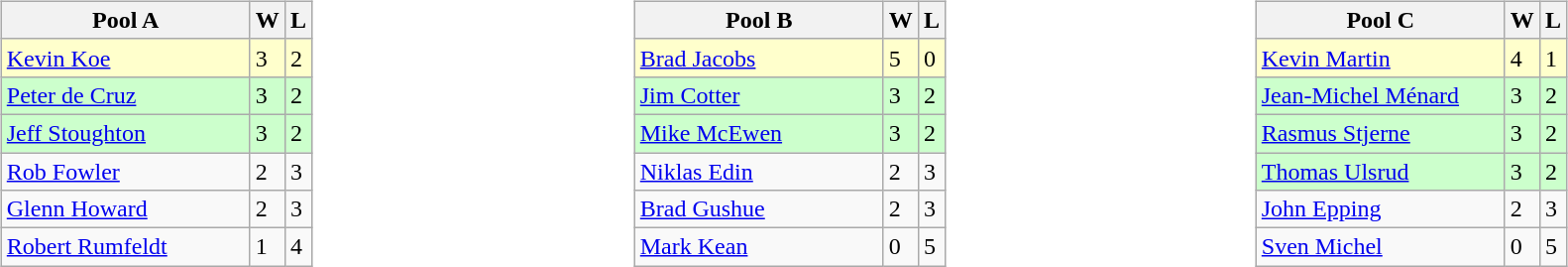<table table>
<tr>
<td valign=top width=10%><br><table class=wikitable>
<tr>
<th width=160>Pool A</th>
<th>W</th>
<th>L</th>
</tr>
<tr bgcolor=#ffffcc>
<td> <a href='#'>Kevin Koe</a></td>
<td>3</td>
<td>2</td>
</tr>
<tr bgcolor=#ccffcc>
<td> <a href='#'>Peter de Cruz</a></td>
<td>3</td>
<td>2</td>
</tr>
<tr bgcolor=#ccffcc>
<td> <a href='#'>Jeff Stoughton</a></td>
<td>3</td>
<td>2</td>
</tr>
<tr>
<td> <a href='#'>Rob Fowler</a></td>
<td>2</td>
<td>3</td>
</tr>
<tr>
<td> <a href='#'>Glenn Howard</a></td>
<td>2</td>
<td>3</td>
</tr>
<tr>
<td> <a href='#'>Robert Rumfeldt</a></td>
<td>1</td>
<td>4</td>
</tr>
</table>
</td>
<td valign=top width=10%><br><table class=wikitable>
<tr>
<th width=160>Pool B</th>
<th>W</th>
<th>L</th>
</tr>
<tr bgcolor=#ffffcc>
<td> <a href='#'>Brad Jacobs</a></td>
<td>5</td>
<td>0</td>
</tr>
<tr bgcolor=#ccffcc>
<td> <a href='#'>Jim Cotter</a></td>
<td>3</td>
<td>2</td>
</tr>
<tr bgcolor=#ccffcc>
<td> <a href='#'>Mike McEwen</a></td>
<td>3</td>
<td>2</td>
</tr>
<tr>
<td> <a href='#'>Niklas Edin</a></td>
<td>2</td>
<td>3</td>
</tr>
<tr>
<td> <a href='#'>Brad Gushue</a></td>
<td>2</td>
<td>3</td>
</tr>
<tr>
<td> <a href='#'>Mark Kean</a></td>
<td>0</td>
<td>5</td>
</tr>
</table>
</td>
<td valign=top width=10%><br><table class=wikitable>
<tr>
<th width=160>Pool C</th>
<th>W</th>
<th>L</th>
</tr>
<tr bgcolor=#ffffcc>
<td> <a href='#'>Kevin Martin</a></td>
<td>4</td>
<td>1</td>
</tr>
<tr bgcolor=#ccffcc>
<td> <a href='#'>Jean-Michel Ménard</a></td>
<td>3</td>
<td>2</td>
</tr>
<tr bgcolor=#ccffcc>
<td> <a href='#'>Rasmus Stjerne</a></td>
<td>3</td>
<td>2</td>
</tr>
<tr bgcolor=#ccffcc>
<td> <a href='#'>Thomas Ulsrud</a></td>
<td>3</td>
<td>2</td>
</tr>
<tr>
<td> <a href='#'>John Epping</a></td>
<td>2</td>
<td>3</td>
</tr>
<tr>
<td> <a href='#'>Sven Michel</a></td>
<td>0</td>
<td>5</td>
</tr>
</table>
</td>
</tr>
</table>
